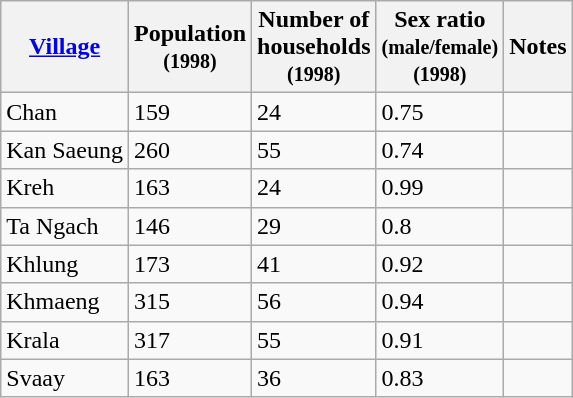<table class="wikitable">
<tr>
<th><a href='#'>Village</a></th>
<th>Population<br><small>(1998)</small></th>
<th>Number of<br>households<br><small>(1998)</small></th>
<th>Sex ratio<br><small>(male/female)</small><br><small>(1998)</small></th>
<th>Notes</th>
</tr>
<tr>
<td>Chan</td>
<td>159</td>
<td>24</td>
<td>0.75</td>
<td></td>
</tr>
<tr>
<td>Kan Saeung</td>
<td>260</td>
<td>55</td>
<td>0.74</td>
<td></td>
</tr>
<tr>
<td>Kreh</td>
<td>163</td>
<td>24</td>
<td>0.99</td>
<td></td>
</tr>
<tr>
<td>Ta Ngach</td>
<td>146</td>
<td>29</td>
<td>0.8</td>
<td></td>
</tr>
<tr>
<td>Khlung</td>
<td>173</td>
<td>41</td>
<td>0.92</td>
<td></td>
</tr>
<tr>
<td>Khmaeng</td>
<td>315</td>
<td>56</td>
<td>0.94</td>
<td></td>
</tr>
<tr>
<td>Krala</td>
<td>317</td>
<td>55</td>
<td>0.91</td>
<td></td>
</tr>
<tr>
<td>Svaay</td>
<td>163</td>
<td>36</td>
<td>0.83</td>
<td></td>
</tr>
</table>
